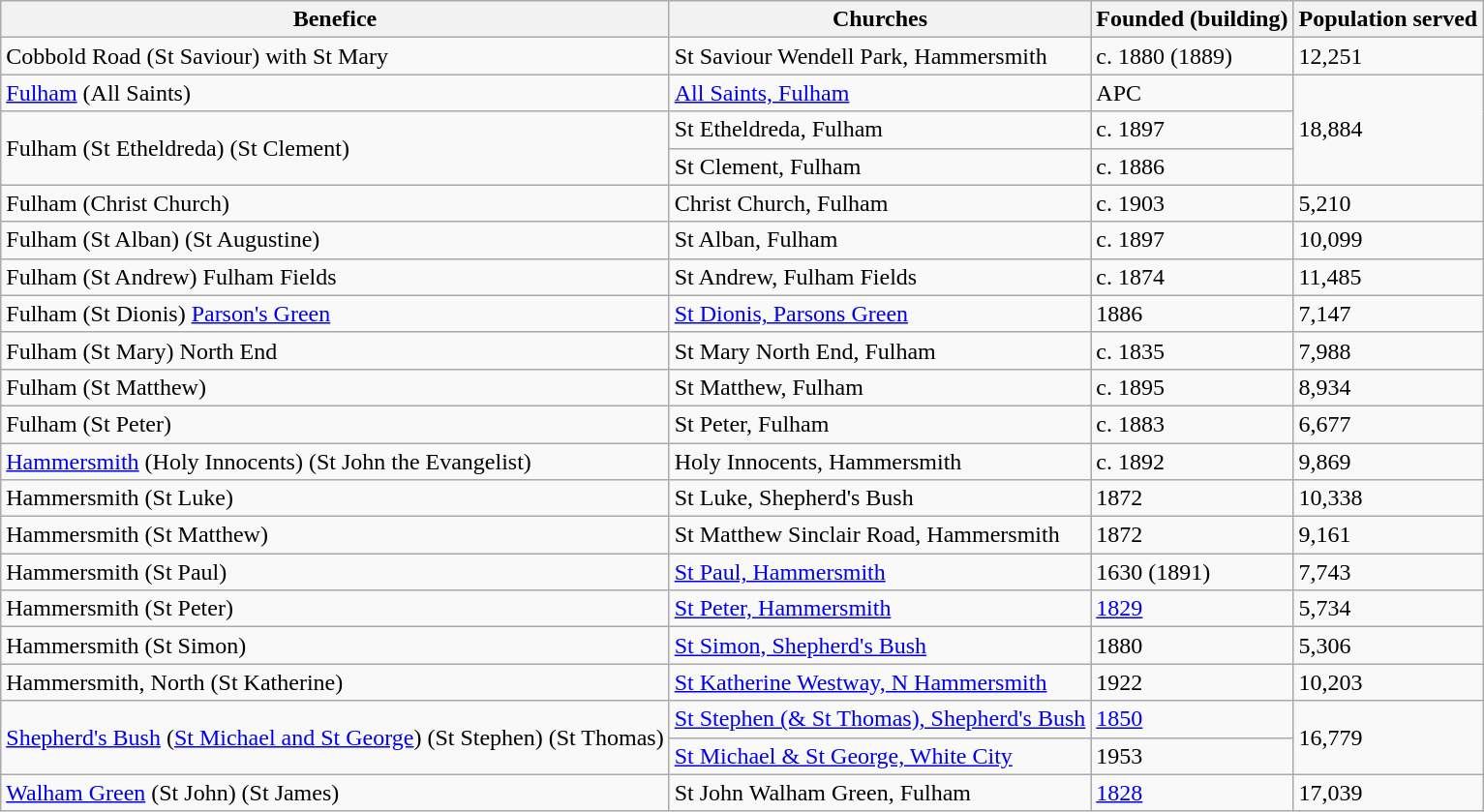<table class="wikitable">
<tr>
<th>Benefice</th>
<th>Churches</th>
<th>Founded (building)</th>
<th>Population served</th>
</tr>
<tr>
<td>Cobbold Road (St Saviour) with St Mary</td>
<td>St Saviour Wendell Park, Hammersmith</td>
<td>c. 1880 (1889)</td>
<td>12,251</td>
</tr>
<tr>
<td><a href='#'>Fulham</a> (All Saints)</td>
<td><a href='#'>All Saints, Fulham</a></td>
<td>APC</td>
<td rowspan="3">18,884</td>
</tr>
<tr>
<td rowspan="2">Fulham (St Etheldreda) (St Clement)</td>
<td>St Etheldreda, Fulham</td>
<td>c. 1897</td>
</tr>
<tr>
<td>St Clement, Fulham</td>
<td>c. 1886</td>
</tr>
<tr>
<td>Fulham (Christ Church)</td>
<td>Christ Church, Fulham</td>
<td>c. 1903</td>
<td>5,210</td>
</tr>
<tr>
<td>Fulham (St Alban) (St Augustine)</td>
<td>St Alban, Fulham</td>
<td>c. 1897</td>
<td>10,099</td>
</tr>
<tr>
<td>Fulham (St Andrew) Fulham Fields</td>
<td>St Andrew, Fulham Fields</td>
<td>c. 1874</td>
<td>11,485</td>
</tr>
<tr>
<td>Fulham (St Dionis) <a href='#'>Parson's Green</a></td>
<td><a href='#'>St Dionis, Parsons Green</a></td>
<td>1886</td>
<td>7,147</td>
</tr>
<tr>
<td>Fulham (St Mary) North End</td>
<td>St Mary North End, Fulham</td>
<td>c. 1835</td>
<td>7,988</td>
</tr>
<tr>
<td>Fulham (St Matthew)</td>
<td>St Matthew, Fulham</td>
<td>c. 1895</td>
<td>8,934</td>
</tr>
<tr>
<td>Fulham (St Peter)</td>
<td>St Peter, Fulham</td>
<td>c. 1883</td>
<td>6,677</td>
</tr>
<tr>
<td><a href='#'>Hammersmith</a> (Holy Innocents) (St John the Evangelist)</td>
<td>Holy Innocents, Hammersmith</td>
<td>c. 1892</td>
<td>9,869</td>
</tr>
<tr>
<td>Hammersmith (St Luke)</td>
<td>St Luke, Shepherd's Bush</td>
<td>1872</td>
<td>10,338</td>
</tr>
<tr>
<td>Hammersmith (St Matthew)</td>
<td>St Matthew Sinclair Road, Hammersmith</td>
<td>1872</td>
<td>9,161</td>
</tr>
<tr>
<td>Hammersmith (St Paul)</td>
<td><a href='#'>St Paul, Hammersmith</a></td>
<td>1630 (1891)</td>
<td>7,743</td>
</tr>
<tr>
<td>Hammersmith (St Peter)</td>
<td><a href='#'>St Peter, Hammersmith</a></td>
<td><a href='#'>1829</a></td>
<td>5,734</td>
</tr>
<tr>
<td>Hammersmith (St Simon)</td>
<td><a href='#'>St Simon, Shepherd's Bush</a></td>
<td>1880</td>
<td>5,306</td>
</tr>
<tr>
<td>Hammersmith, North (St Katherine)</td>
<td><a href='#'>St Katherine Westway, N Hammersmith</a></td>
<td>1922</td>
<td>10,203</td>
</tr>
<tr>
<td rowspan="2"><a href='#'>Shepherd's Bush</a> (<a href='#'>St Michael and St George</a>) (St Stephen) (St Thomas)</td>
<td><a href='#'>St Stephen (& St Thomas), Shepherd's Bush</a></td>
<td><a href='#'>1850</a></td>
<td rowspan="2">16,779</td>
</tr>
<tr>
<td><a href='#'>St Michael & St George, White City</a></td>
<td>1953</td>
</tr>
<tr>
<td><a href='#'>Walham Green</a> (St John) (St James)</td>
<td>St John Walham Green, Fulham</td>
<td><a href='#'>1828</a></td>
<td>17,039</td>
</tr>
</table>
